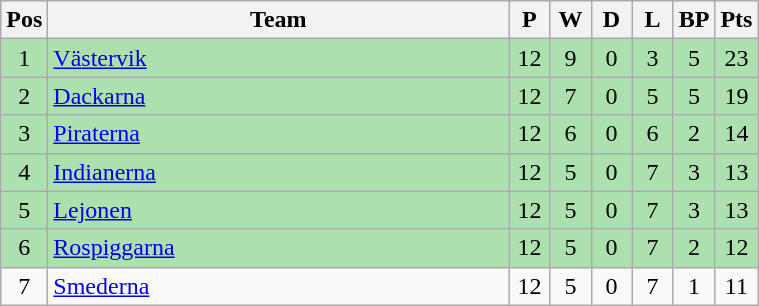<table class="wikitable" style="font-size: 100%">
<tr>
<th width=20>Pos</th>
<th width=300>Team</th>
<th width=20>P</th>
<th width=20>W</th>
<th width=20>D</th>
<th width=20>L</th>
<th width=20>BP</th>
<th width=20>Pts</th>
</tr>
<tr align=center style="background:#ACE1AF;">
<td>1</td>
<td align="left"><a href='#'>Västervik</a></td>
<td>12</td>
<td>9</td>
<td>0</td>
<td>3</td>
<td>5</td>
<td>23</td>
</tr>
<tr align=center style="background:#ACE1AF;">
<td>2</td>
<td align="left"><a href='#'>Dackarna</a></td>
<td>12</td>
<td>7</td>
<td>0</td>
<td>5</td>
<td>5</td>
<td>19</td>
</tr>
<tr align=center style="background:#ACE1AF;">
<td>3</td>
<td align="left"><a href='#'>Piraterna</a></td>
<td>12</td>
<td>6</td>
<td>0</td>
<td>6</td>
<td>2</td>
<td>14</td>
</tr>
<tr align=center style="background:#ACE1AF;">
<td>4</td>
<td align="left"><a href='#'>Indianerna</a></td>
<td>12</td>
<td>5</td>
<td>0</td>
<td>7</td>
<td>3</td>
<td>13</td>
</tr>
<tr align=center style="background:#ACE1AF;">
<td>5</td>
<td align="left"><a href='#'>Lejonen</a></td>
<td>12</td>
<td>5</td>
<td>0</td>
<td>7</td>
<td>3</td>
<td>13</td>
</tr>
<tr align=center style="background:#ACE1AF;">
<td>6</td>
<td align="left"><a href='#'>Rospiggarna</a></td>
<td>12</td>
<td>5</td>
<td>0</td>
<td>7</td>
<td>2</td>
<td>12</td>
</tr>
<tr align=center>
<td>7</td>
<td align="left"><a href='#'>Smederna</a></td>
<td>12</td>
<td>5</td>
<td>0</td>
<td>7</td>
<td>1</td>
<td>11</td>
</tr>
</table>
